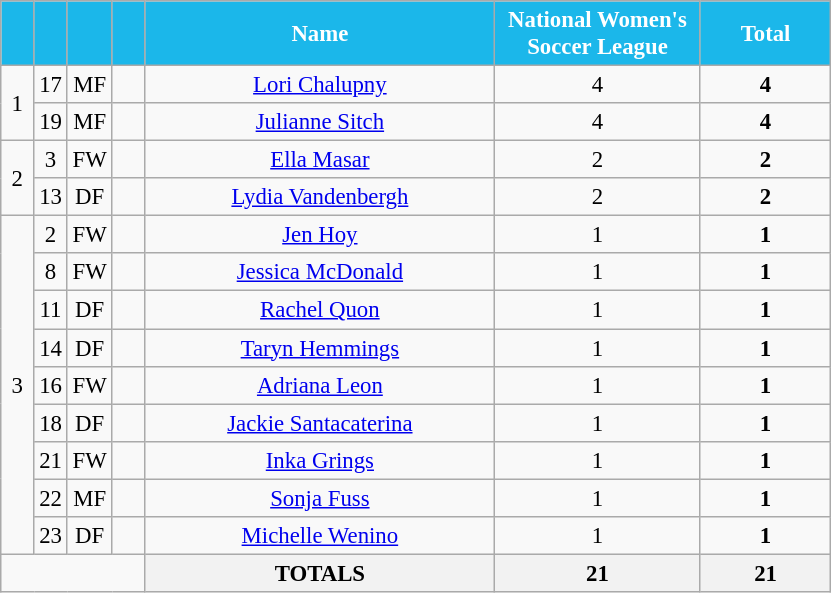<table class="wikitable" style="font-size: 95%; text-align: center;">
<tr>
<th width=15 style="background:#1BB7EA; color:white; text-align:center;"><strong></strong></th>
<th width=15 style="background:#1BB7EA; color:white; text-align:center;"><strong></strong></th>
<th width=15 style="background:#1BB7EA; color:white; text-align:center;"></th>
<th width=15 style="background:#1BB7EA; color:white; text-align:center;"></th>
<th width=226 style="background:#1BB7EA; color:white; text-align:center;">Name</th>
<th width=130 style="background:#1BB7EA; color:white; text-align:center;">National Women's Soccer League</th>
<th width=80 style="background:#1BB7EA; color:white; text-align:center;"><strong>Total</strong></th>
</tr>
<tr>
<td rowspan=2>1</td>
<td>17</td>
<td>MF</td>
<td></td>
<td><a href='#'>Lori Chalupny</a></td>
<td>4</td>
<td><strong>4</strong></td>
</tr>
<tr>
<td>19</td>
<td>MF</td>
<td></td>
<td><a href='#'>Julianne Sitch</a></td>
<td>4</td>
<td><strong>4</strong></td>
</tr>
<tr>
<td rowspan=2>2</td>
<td>3</td>
<td>FW</td>
<td></td>
<td><a href='#'>Ella Masar</a></td>
<td>2</td>
<td><strong>2</strong></td>
</tr>
<tr>
<td>13</td>
<td>DF</td>
<td></td>
<td><a href='#'>Lydia Vandenbergh</a></td>
<td>2</td>
<td><strong>2</strong></td>
</tr>
<tr>
<td rowspan=9>3</td>
<td>2</td>
<td>FW</td>
<td></td>
<td><a href='#'>Jen Hoy</a></td>
<td>1</td>
<td><strong>1</strong></td>
</tr>
<tr>
<td>8</td>
<td>FW</td>
<td></td>
<td><a href='#'>Jessica McDonald</a></td>
<td>1</td>
<td><strong>1</strong></td>
</tr>
<tr>
<td>11</td>
<td>DF</td>
<td></td>
<td><a href='#'>Rachel Quon</a></td>
<td>1</td>
<td><strong>1</strong></td>
</tr>
<tr>
<td>14</td>
<td>DF</td>
<td></td>
<td><a href='#'>Taryn Hemmings</a></td>
<td>1</td>
<td><strong>1</strong></td>
</tr>
<tr>
<td>16</td>
<td>FW</td>
<td></td>
<td><a href='#'>Adriana Leon</a></td>
<td>1</td>
<td><strong>1</strong></td>
</tr>
<tr>
<td>18</td>
<td>DF</td>
<td></td>
<td><a href='#'>Jackie Santacaterina</a></td>
<td>1</td>
<td><strong>1</strong></td>
</tr>
<tr>
<td>21</td>
<td>FW</td>
<td></td>
<td><a href='#'>Inka Grings</a></td>
<td>1</td>
<td><strong>1</strong></td>
</tr>
<tr>
<td>22</td>
<td>MF</td>
<td></td>
<td><a href='#'>Sonja Fuss</a></td>
<td>1</td>
<td><strong>1</strong></td>
</tr>
<tr>
<td>23</td>
<td>DF</td>
<td></td>
<td><a href='#'>Michelle Wenino</a></td>
<td>1</td>
<td><strong>1</strong></td>
</tr>
<tr>
<td colspan="4"></td>
<th style="background:#white; color:black; text-align:center;"><strong>TOTALS</strong></th>
<th style="background:#white; color:black; text-align:center;"><strong>21</strong></th>
<th style="background:#white; color:black; text-align:center;"><strong>21</strong></th>
</tr>
</table>
